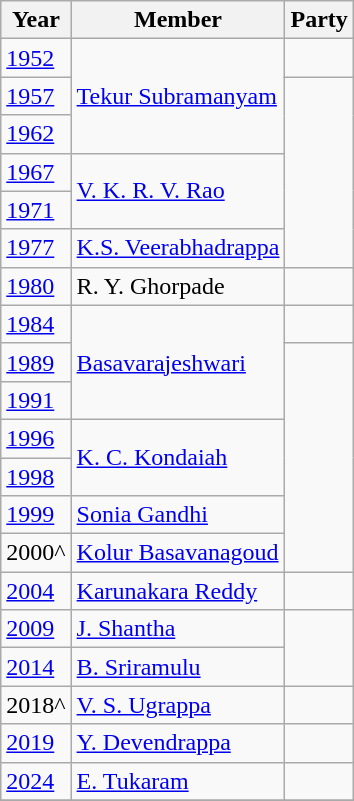<table class="wikitable sortable">
<tr>
<th>Year</th>
<th>Member</th>
<th colspan="2">Party</th>
</tr>
<tr>
<td><a href='#'>1952</a></td>
<td rowspan="3"><a href='#'>Tekur Subramanyam</a></td>
<td></td>
</tr>
<tr>
<td><a href='#'>1957</a></td>
</tr>
<tr>
<td><a href='#'>1962</a></td>
</tr>
<tr>
<td><a href='#'>1967</a></td>
<td rowspan="2"><a href='#'>V. K. R. V. Rao</a></td>
</tr>
<tr>
<td><a href='#'>1971</a></td>
</tr>
<tr>
<td><a href='#'>1977</a></td>
<td><a href='#'>K.S. Veerabhadrappa</a></td>
</tr>
<tr>
<td><a href='#'>1980</a></td>
<td>R. Y. Ghorpade</td>
<td></td>
</tr>
<tr>
<td><a href='#'>1984</a></td>
<td rowspan="3"><a href='#'>Basavarajeshwari</a></td>
<td></td>
</tr>
<tr>
<td><a href='#'>1989</a></td>
</tr>
<tr>
<td><a href='#'>1991</a></td>
</tr>
<tr>
<td><a href='#'>1996</a></td>
<td rowspan="2"><a href='#'>K. C. Kondaiah</a></td>
</tr>
<tr>
<td><a href='#'>1998</a></td>
</tr>
<tr>
<td><a href='#'>1999</a></td>
<td><a href='#'>Sonia Gandhi</a></td>
</tr>
<tr>
<td>2000^</td>
<td><a href='#'>Kolur Basavanagoud</a></td>
</tr>
<tr>
<td><a href='#'>2004</a></td>
<td><a href='#'>Karunakara Reddy</a></td>
<td></td>
</tr>
<tr>
<td><a href='#'>2009</a></td>
<td><a href='#'>J. Shantha</a></td>
</tr>
<tr>
<td><a href='#'>2014</a></td>
<td><a href='#'>B. Sriramulu</a></td>
</tr>
<tr>
<td>2018^</td>
<td><a href='#'>V. S. Ugrappa</a></td>
<td></td>
</tr>
<tr>
<td><a href='#'>2019</a></td>
<td><a href='#'>Y. Devendrappa</a></td>
<td></td>
</tr>
<tr>
<td><a href='#'>2024</a></td>
<td><a href='#'>E. Tukaram</a></td>
<td></td>
</tr>
<tr>
</tr>
</table>
